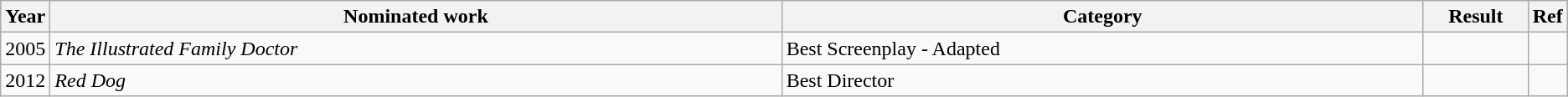<table class="wikitable">
<tr>
<th scope="col" style="width:1em;">Year</th>
<th scope="col" style="width:40em;">Nominated work</th>
<th scope="col" style="width:35em;">Category</th>
<th scope="col" style="width:5em;">Result</th>
<th scope="col" style="width:1em;" class="unsortable">Ref</th>
</tr>
<tr>
<td>2005</td>
<td><em>The Illustrated Family Doctor</em></td>
<td>Best Screenplay - Adapted</td>
<td></td>
<td></td>
</tr>
<tr>
<td>2012</td>
<td><em>Red Dog</em></td>
<td>Best Director</td>
<td></td>
<td></td>
</tr>
</table>
